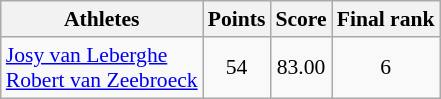<table class="wikitable" border="1" style="font-size:90%">
<tr>
<th>Athletes</th>
<th>Points</th>
<th>Score</th>
<th>Final rank</th>
</tr>
<tr align=center>
<td align=left><a href='#'>Josy van Leberghe</a><br><a href='#'>Robert van Zeebroeck</a></td>
<td>54</td>
<td>83.00</td>
<td>6</td>
</tr>
</table>
